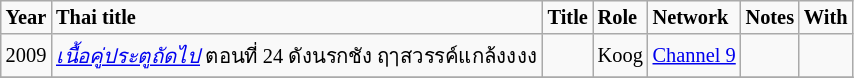<table class="wikitable" style="font-size: 85%;">
<tr>
<td><strong>Year</strong></td>
<td><strong>Thai title</strong></td>
<td><strong>Title</strong></td>
<td><strong>Role</strong></td>
<td><strong>Network</strong></td>
<td><strong>Notes</strong></td>
<td><strong>With</strong></td>
</tr>
<tr>
<td rowspan="1">2009</td>
<td><em><a href='#'>เนื้อคู่ประตูถัดไป</a></em> ตอนที่ 24 ดังนรกชัง ฤๅสวรรค์แกล้งงงง</td>
<td><em> </em></td>
<td>Koog</td>
<td><a href='#'>Channel 9</a></td>
<td></td>
<td></td>
</tr>
<tr>
</tr>
</table>
